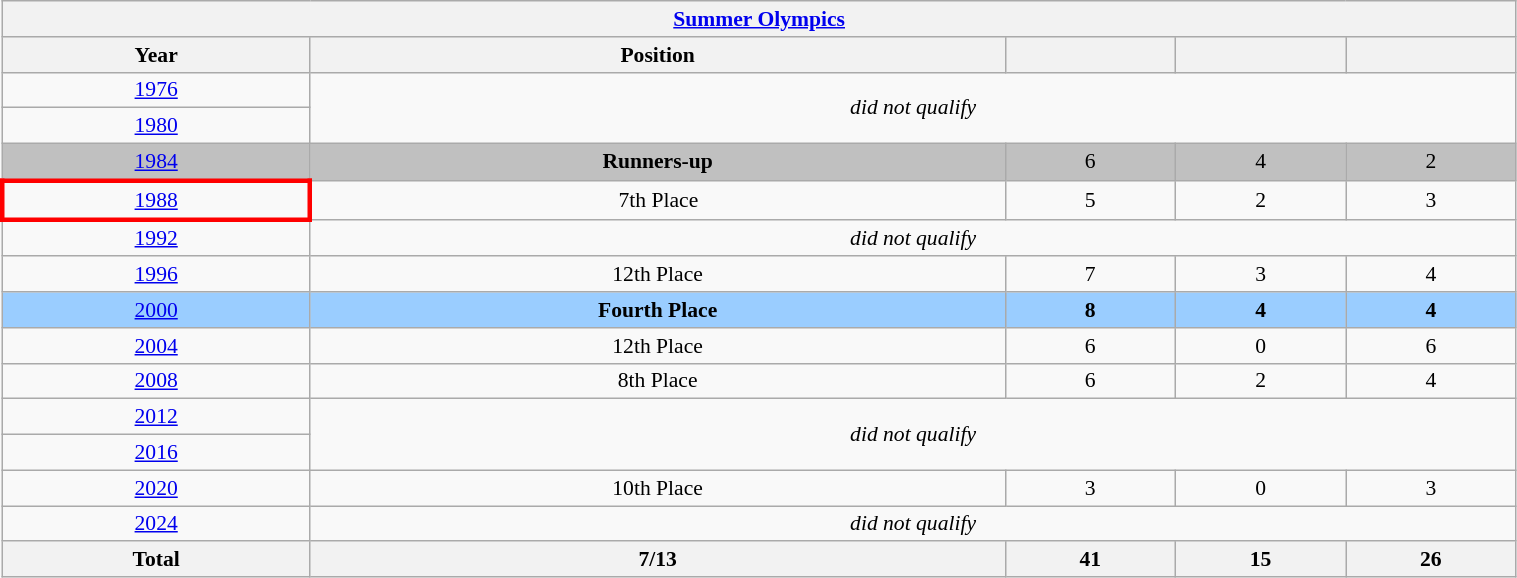<table class="wikitable" width=80% style="text-align: center;font-size:90%;">
<tr>
<th colspan=5><a href='#'>Summer Olympics</a></th>
</tr>
<tr>
<th>Year</th>
<th>Position</th>
<th></th>
<th></th>
<th></th>
</tr>
<tr>
<td> <a href='#'>1976</a></td>
<td rowspan=2 colspan=4><em>did not qualify</em></td>
</tr>
<tr>
<td> <a href='#'>1980</a></td>
</tr>
<tr bgcolor=silver>
<td> <a href='#'>1984</a></td>
<td><strong>Runners-up</strong></td>
<td>6</td>
<td>4</td>
<td>2</td>
</tr>
<tr>
<td style="border: 3px solid red"> <a href='#'>1988</a></td>
<td>7th Place</td>
<td>5</td>
<td>2</td>
<td>3</td>
</tr>
<tr>
<td> <a href='#'>1992</a></td>
<td colspan=4><em>did not qualify</em></td>
</tr>
<tr>
<td> <a href='#'>1996</a></td>
<td>12th Place</td>
<td>7</td>
<td>3</td>
<td>4</td>
</tr>
<tr style="background:#9acdff;">
<td> <a href='#'>2000</a></td>
<td><strong>Fourth Place</strong></td>
<td><strong>8</strong></td>
<td><strong>4</strong></td>
<td><strong>4</strong></td>
</tr>
<tr>
<td> <a href='#'>2004</a></td>
<td>12th Place</td>
<td>6</td>
<td>0</td>
<td>6</td>
</tr>
<tr>
<td> <a href='#'>2008</a></td>
<td>8th Place</td>
<td>6</td>
<td>2</td>
<td>4</td>
</tr>
<tr>
<td> <a href='#'>2012</a></td>
<td colspan=4 rowspan=2><em>did not qualify</em></td>
</tr>
<tr>
<td> <a href='#'>2016</a></td>
</tr>
<tr>
<td> <a href='#'>2020</a></td>
<td>10th Place</td>
<td>3</td>
<td>0</td>
<td>3</td>
</tr>
<tr>
<td> <a href='#'>2024</a></td>
<td colspan = 4><em>did not qualify</em></td>
</tr>
<tr>
<th>Total</th>
<th>7/13</th>
<th>41</th>
<th>15</th>
<th>26</th>
</tr>
</table>
